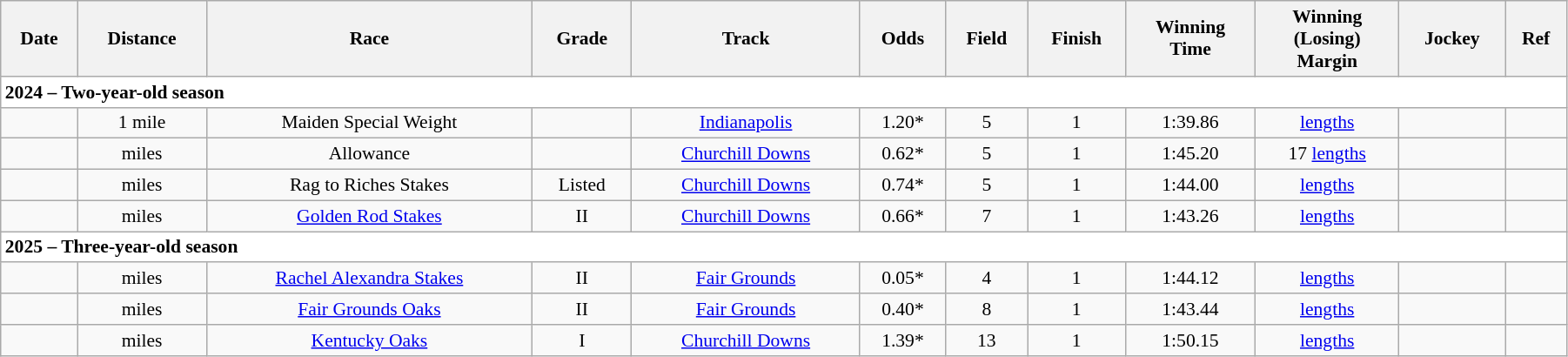<table class = "wikitable sortable" style="text-align:center; width:95%; font-size:90%">
<tr>
<th scope="col">Date</th>
<th scope="col">Distance</th>
<th scope="col">Race</th>
<th scope="col">Grade</th>
<th scope="col">Track</th>
<th scope="col">Odds</th>
<th scope="col">Field</th>
<th scope="col">Finish</th>
<th scope="col">Winning<br>Time</th>
<th scope="col">Winning<br>(Losing)<br>Margin</th>
<th scope="col">Jockey</th>
<th scope="col" class="unsortable">Ref</th>
</tr>
<tr style="background-color:white">
<td align="left" colspan=12><strong>2024 – Two-year-old season</strong></td>
</tr>
<tr>
<td></td>
<td> 1 mile</td>
<td> Maiden Special Weight</td>
<td></td>
<td><a href='#'>Indianapolis</a></td>
<td> 1.20*</td>
<td>5</td>
<td>1</td>
<td>1:39.86</td>
<td>   <a href='#'>lengths</a></td>
<td></td>
<td></td>
</tr>
<tr>
<td></td>
<td>  miles</td>
<td> Allowance</td>
<td></td>
<td><a href='#'>Churchill Downs</a></td>
<td> 0.62*</td>
<td>5</td>
<td>1</td>
<td>1:45.20</td>
<td>  17 <a href='#'>lengths</a></td>
<td></td>
<td></td>
</tr>
<tr>
<td></td>
<td>  miles</td>
<td>Rag to Riches Stakes</td>
<td>Listed</td>
<td><a href='#'>Churchill Downs</a></td>
<td> 0.74*</td>
<td>5</td>
<td>1</td>
<td>1:44.00</td>
<td>   <a href='#'>lengths</a></td>
<td></td>
<td></td>
</tr>
<tr>
<td></td>
<td>  miles</td>
<td><a href='#'>Golden Rod Stakes</a></td>
<td>II</td>
<td><a href='#'>Churchill Downs</a></td>
<td> 0.66*</td>
<td>7</td>
<td>1</td>
<td>1:43.26</td>
<td>   <a href='#'>lengths</a></td>
<td></td>
<td></td>
</tr>
<tr style="background-color:white">
<td align="left" colspan=12><strong>2025 – Three-year-old season</strong></td>
</tr>
<tr>
<td></td>
<td>  miles</td>
<td><a href='#'>Rachel Alexandra Stakes</a></td>
<td>II</td>
<td><a href='#'>Fair Grounds</a></td>
<td> 0.05*</td>
<td>4</td>
<td>1</td>
<td>1:44.12</td>
<td>   <a href='#'>lengths</a></td>
<td></td>
<td></td>
</tr>
<tr>
<td></td>
<td>  miles</td>
<td><a href='#'>Fair Grounds Oaks</a></td>
<td>II</td>
<td><a href='#'>Fair Grounds</a></td>
<td> 0.40*</td>
<td>8</td>
<td>1</td>
<td>1:43.44</td>
<td>   <a href='#'>lengths</a></td>
<td></td>
<td></td>
</tr>
<tr>
<td></td>
<td>  miles</td>
<td><a href='#'>Kentucky Oaks</a></td>
<td>I</td>
<td><a href='#'>Churchill Downs</a></td>
<td> 1.39*</td>
<td>13</td>
<td>1</td>
<td>1:50.15</td>
<td>   <a href='#'>lengths</a></td>
<td></td>
<td></td>
</tr>
</table>
